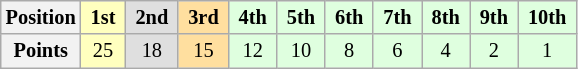<table class="wikitable" style="font-size:85%; text-align:center">
<tr>
<th>Position</th>
<td style="background:#FFFFBF;"> <strong>1st</strong> </td>
<td style="background:#DFDFDF;"> <strong>2nd</strong> </td>
<td style="background:#FFDF9F;"> <strong>3rd</strong> </td>
<td style="background:#DFFFDF;"> <strong>4th</strong> </td>
<td style="background:#DFFFDF;"> <strong>5th</strong> </td>
<td style="background:#DFFFDF;"> <strong>6th</strong> </td>
<td style="background:#DFFFDF;"> <strong>7th</strong> </td>
<td style="background:#DFFFDF;"> <strong>8th</strong> </td>
<td style="background:#DFFFDF;"> <strong>9th</strong> </td>
<td style="background:#DFFFDF;"> <strong>10th</strong> </td>
</tr>
<tr>
<th>Points</th>
<td style="background:#FFFFBF;">25</td>
<td style="background:#DFDFDF;">18</td>
<td style="background:#FFDF9F;">15</td>
<td style="background:#DFFFDF;">12</td>
<td style="background:#DFFFDF;">10</td>
<td style="background:#DFFFDF;">8</td>
<td style="background:#DFFFDF;">6</td>
<td style="background:#DFFFDF;">4</td>
<td style="background:#DFFFDF;">2</td>
<td style="background:#DFFFDF;">1</td>
</tr>
</table>
